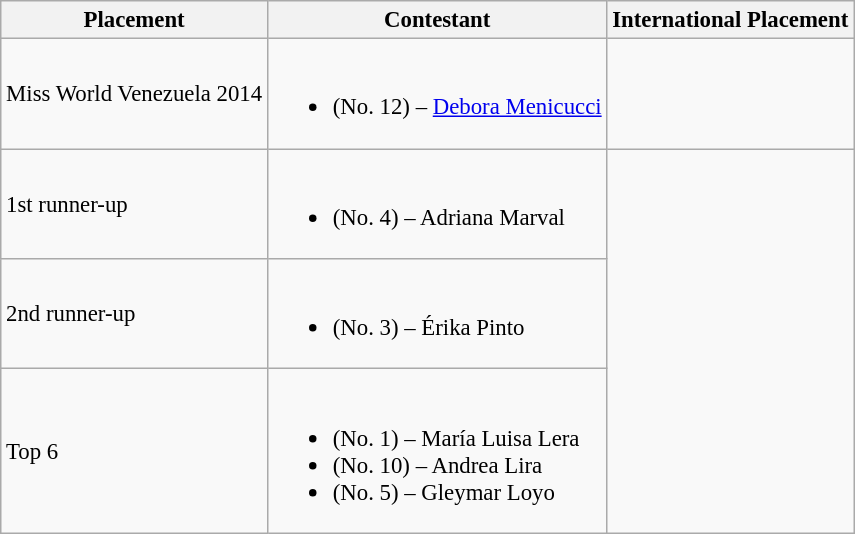<table class="wikitable sortable" style="font-size: 95%;">
<tr>
<th>Placement</th>
<th>Contestant</th>
<th>International Placement</th>
</tr>
<tr>
<td>Miss World Venezuela 2014</td>
<td><br><ul><li> (No. 12) – <a href='#'>Debora Menicucci</a></li></ul></td>
<td></td>
</tr>
<tr>
<td>1st runner-up</td>
<td><br><ul><li> (No. 4) – Adriana Marval</li></ul></td>
<td rowspan="3"></td>
</tr>
<tr>
<td>2nd runner-up</td>
<td><br><ul><li> (No. 3) – Érika Pinto</li></ul></td>
</tr>
<tr>
<td>Top 6</td>
<td><br><ul><li> (No. 1) – María Luisa Lera</li><li> (No. 10) – Andrea Lira</li><li> (No. 5) – Gleymar Loyo</li></ul></td>
</tr>
</table>
